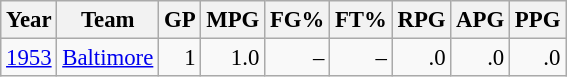<table class="wikitable sortable" style="font-size:95%; text-align:right;">
<tr>
<th>Year</th>
<th>Team</th>
<th>GP</th>
<th>MPG</th>
<th>FG%</th>
<th>FT%</th>
<th>RPG</th>
<th>APG</th>
<th>PPG</th>
</tr>
<tr>
<td style="text-align:left;"><a href='#'>1953</a></td>
<td style="text-align:left;"><a href='#'>Baltimore</a></td>
<td>1</td>
<td>1.0</td>
<td>–</td>
<td>–</td>
<td>.0</td>
<td>.0</td>
<td>.0</td>
</tr>
</table>
